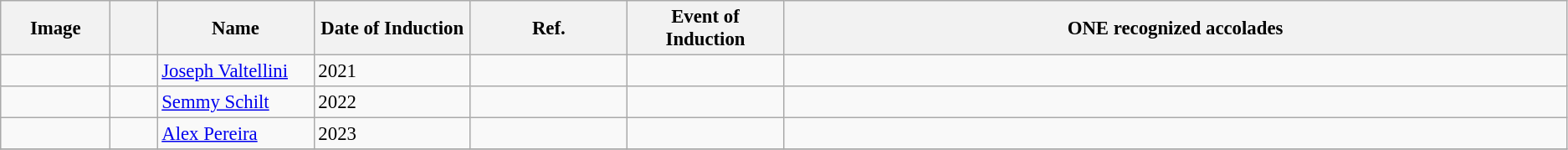<table class="wikitable sortable" style="font-size: 95%">
<tr>
<th style="width:7%;">Image</th>
<th width=3%></th>
<th style="width:10%;">Name</th>
<th style="width:10%;">Date of Induction</th>
<th style="width:10%;">Ref.</th>
<th style="width:10%;">Event of Induction</th>
<th class="unsortable"><strong>ONE recognized accolades</strong></th>
</tr>
<tr>
<td></td>
<td></td>
<td><a href='#'>Joseph Valtellini</a></td>
<td>2021</td>
<td></td>
<td></td>
<td></td>
</tr>
<tr>
<td></td>
<td></td>
<td><a href='#'>Semmy Schilt</a></td>
<td>2022</td>
<td></td>
<td></td>
<td></td>
</tr>
<tr>
<td></td>
<td></td>
<td><a href='#'>Alex Pereira</a></td>
<td>2023</td>
<td></td>
<td></td>
<td></td>
</tr>
<tr>
</tr>
</table>
